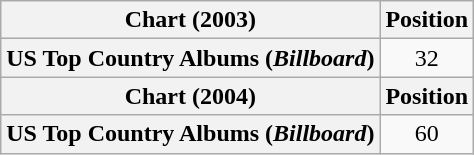<table class="wikitable plainrowheaders" style="text-align:center">
<tr>
<th scope="col">Chart (2003)</th>
<th scope="col">Position</th>
</tr>
<tr>
<th scope="row">US Top Country Albums (<em>Billboard</em>)</th>
<td>32</td>
</tr>
<tr>
<th scope="col">Chart (2004)</th>
<th scope="col">Position</th>
</tr>
<tr>
<th scope="row">US Top Country Albums (<em>Billboard</em>)</th>
<td>60</td>
</tr>
</table>
